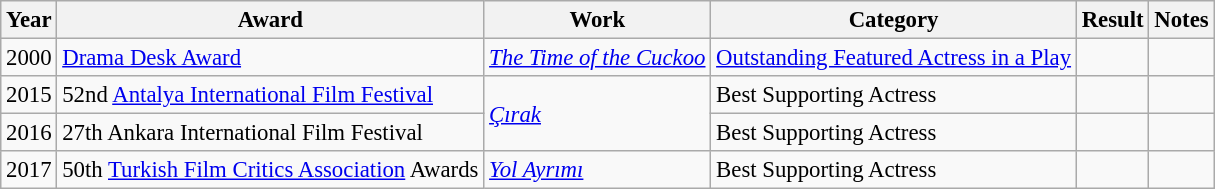<table class="wikitable" style="font-size: 95%;">
<tr>
<th>Year</th>
<th>Award</th>
<th>Work</th>
<th>Category</th>
<th>Result</th>
<th>Notes</th>
</tr>
<tr>
<td>2000</td>
<td><a href='#'>Drama Desk Award</a></td>
<td><em><a href='#'>The Time of the Cuckoo</a></em></td>
<td><a href='#'>Outstanding Featured Actress in a Play</a></td>
<td></td>
<td></td>
</tr>
<tr>
<td>2015</td>
<td>52nd <a href='#'>Antalya International Film Festival</a></td>
<td rowspan="2"><em><a href='#'>Çırak</a></em></td>
<td>Best Supporting Actress</td>
<td></td>
<td></td>
</tr>
<tr>
<td>2016</td>
<td>27th Ankara International Film Festival</td>
<td>Best Supporting Actress</td>
<td></td>
<td></td>
</tr>
<tr>
<td>2017</td>
<td>50th <a href='#'>Turkish Film Critics Association</a> Awards</td>
<td><em><a href='#'>Yol Ayrımı</a></em></td>
<td>Best Supporting Actress</td>
<td></td>
<td></td>
</tr>
</table>
